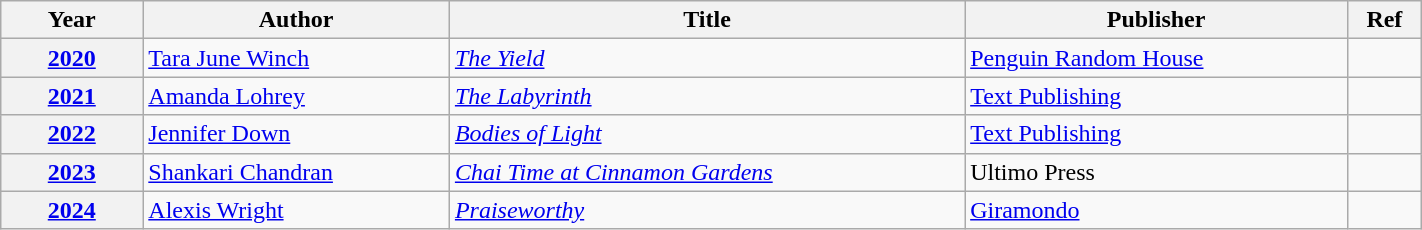<table class="wikitable sortable" width="75%">
<tr>
<th scope="col" width="10%">Year</th>
<th scope="col">Author</th>
<th scope="col">Title</th>
<th scope="col">Publisher</th>
<th>Ref</th>
</tr>
<tr>
<th><a href='#'>2020</a></th>
<td><a href='#'>Tara June Winch</a></td>
<td><em><a href='#'>The Yield</a></em></td>
<td><a href='#'>Penguin Random House</a></td>
<td></td>
</tr>
<tr>
<th><a href='#'>2021</a></th>
<td><a href='#'>Amanda Lohrey</a></td>
<td><em><a href='#'>The Labyrinth</a></em></td>
<td><a href='#'>Text Publishing</a></td>
<td></td>
</tr>
<tr>
<th><a href='#'>2022</a></th>
<td><a href='#'>Jennifer Down</a></td>
<td><em><a href='#'>Bodies of Light</a></em></td>
<td><a href='#'>Text Publishing</a></td>
<td></td>
</tr>
<tr>
<th><a href='#'>2023</a></th>
<td><a href='#'>Shankari Chandran</a></td>
<td><em><a href='#'>Chai Time at Cinnamon Gardens</a></em></td>
<td>Ultimo Press</td>
<td></td>
</tr>
<tr>
<th><a href='#'>2024</a></th>
<td><a href='#'>Alexis Wright</a></td>
<td><em><a href='#'>Praiseworthy</a></em></td>
<td><a href='#'>Giramondo</a></td>
<td></td>
</tr>
</table>
